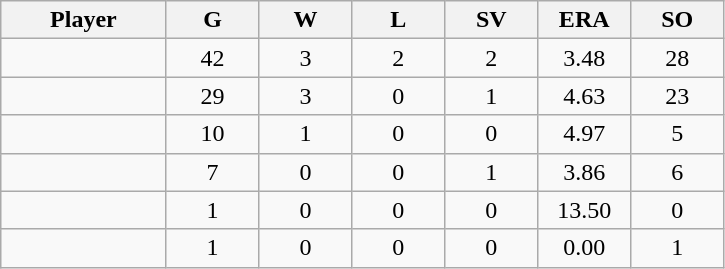<table class="wikitable sortable">
<tr>
<th bgcolor="#DDDDFF" width="16%">Player</th>
<th bgcolor="#DDDDFF" width="9%">G</th>
<th bgcolor="#DDDDFF" width="9%">W</th>
<th bgcolor="#DDDDFF" width="9%">L</th>
<th bgcolor="#DDDDFF" width="9%">SV</th>
<th bgcolor="#DDDDFF" width="9%">ERA</th>
<th bgcolor="#DDDDFF" width="9%">SO</th>
</tr>
<tr align="center">
<td></td>
<td>42</td>
<td>3</td>
<td>2</td>
<td>2</td>
<td>3.48</td>
<td>28</td>
</tr>
<tr align="center">
<td></td>
<td>29</td>
<td>3</td>
<td>0</td>
<td>1</td>
<td>4.63</td>
<td>23</td>
</tr>
<tr align="center">
<td></td>
<td>10</td>
<td>1</td>
<td>0</td>
<td>0</td>
<td>4.97</td>
<td>5</td>
</tr>
<tr align="center">
<td></td>
<td>7</td>
<td>0</td>
<td>0</td>
<td>1</td>
<td>3.86</td>
<td>6</td>
</tr>
<tr align="center">
<td></td>
<td>1</td>
<td>0</td>
<td>0</td>
<td>0</td>
<td>13.50</td>
<td>0</td>
</tr>
<tr align="center">
<td></td>
<td>1</td>
<td>0</td>
<td>0</td>
<td>0</td>
<td>0.00</td>
<td>1</td>
</tr>
</table>
